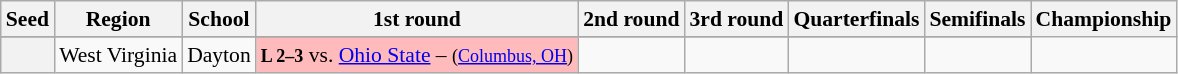<table class="sortable wikitable" style="white-space:nowrap; font-size:90%;">
<tr>
<th>Seed</th>
<th>Region</th>
<th>School</th>
<th>1st round</th>
<th>2nd round</th>
<th>3rd round</th>
<th>Quarterfinals</th>
<th>Semifinals</th>
<th>Championship</th>
</tr>
<tr>
</tr>
<tr>
<th></th>
<td>West Virginia</td>
<td>Dayton</td>
<td style="background:#fbb;"><small><strong>L 2–3</strong></small> vs. <a href='#'>Ohio State</a> – <small>(<a href='#'>Columbus, OH</a>)</small></td>
<td></td>
<td></td>
<td></td>
<td></td>
</tr>
</table>
